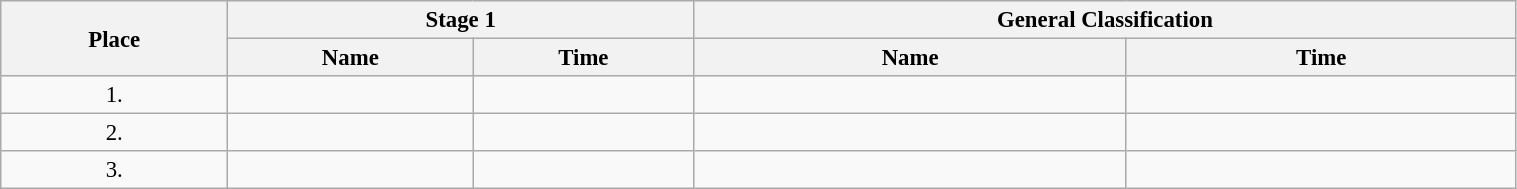<table class=wikitable style="font-size:95%" width="80%">
<tr>
<th rowspan="2">Place</th>
<th colspan="2">Stage 1</th>
<th colspan="2">General Classification</th>
</tr>
<tr>
<th>Name</th>
<th>Time</th>
<th>Name</th>
<th>Time</th>
</tr>
<tr>
<td align="center">1.</td>
<td></td>
<td></td>
<td></td>
<td></td>
</tr>
<tr>
<td align="center">2.</td>
<td></td>
<td></td>
<td></td>
<td></td>
</tr>
<tr>
<td align="center">3.</td>
<td></td>
<td></td>
<td></td>
<td></td>
</tr>
</table>
